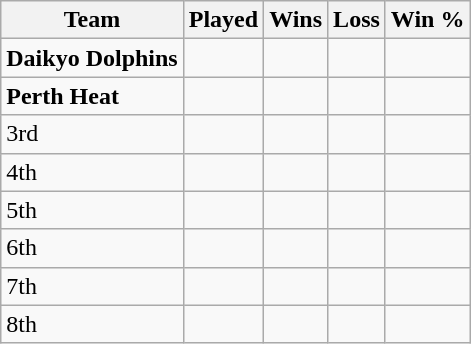<table class="wikitable">
<tr>
<th>Team</th>
<th>Played</th>
<th>Wins</th>
<th>Loss</th>
<th>Win %</th>
</tr>
<tr>
<td><strong>Daikyo Dolphins</strong></td>
<td></td>
<td></td>
<td></td>
<td></td>
</tr>
<tr>
<td><strong>Perth Heat</strong></td>
<td></td>
<td></td>
<td></td>
<td></td>
</tr>
<tr>
<td>3rd</td>
<td></td>
<td></td>
<td></td>
<td></td>
</tr>
<tr>
<td>4th</td>
<td></td>
<td></td>
<td></td>
<td></td>
</tr>
<tr>
<td>5th</td>
<td></td>
<td></td>
<td></td>
<td></td>
</tr>
<tr>
<td>6th</td>
<td></td>
<td></td>
<td></td>
<td></td>
</tr>
<tr>
<td>7th</td>
<td></td>
<td></td>
<td></td>
<td></td>
</tr>
<tr>
<td>8th</td>
<td></td>
<td></td>
<td></td>
<td></td>
</tr>
</table>
